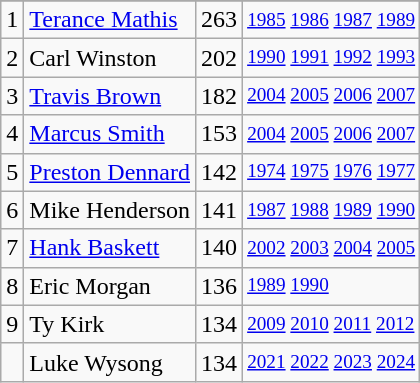<table class="wikitable">
<tr>
</tr>
<tr>
<td>1</td>
<td><a href='#'>Terance Mathis</a></td>
<td>263</td>
<td style="font-size:80%;"><a href='#'>1985</a> <a href='#'>1986</a> <a href='#'>1987</a> <a href='#'>1989</a></td>
</tr>
<tr>
<td>2</td>
<td>Carl Winston</td>
<td>202</td>
<td style="font-size:80%;"><a href='#'>1990</a> <a href='#'>1991</a> <a href='#'>1992</a> <a href='#'>1993</a></td>
</tr>
<tr>
<td>3</td>
<td><a href='#'>Travis Brown</a></td>
<td>182</td>
<td style="font-size:80%;"><a href='#'>2004</a> <a href='#'>2005</a> <a href='#'>2006</a> <a href='#'>2007</a></td>
</tr>
<tr>
<td>4</td>
<td><a href='#'>Marcus Smith</a></td>
<td>153</td>
<td style="font-size:80%;"><a href='#'>2004</a> <a href='#'>2005</a> <a href='#'>2006</a> <a href='#'>2007</a></td>
</tr>
<tr>
<td>5</td>
<td><a href='#'>Preston Dennard</a></td>
<td>142</td>
<td style="font-size:80%;"><a href='#'>1974</a> <a href='#'>1975</a> <a href='#'>1976</a> <a href='#'>1977</a></td>
</tr>
<tr>
<td>6</td>
<td>Mike Henderson</td>
<td>141</td>
<td style="font-size:80%;"><a href='#'>1987</a> <a href='#'>1988</a> <a href='#'>1989</a> <a href='#'>1990</a></td>
</tr>
<tr>
<td>7</td>
<td><a href='#'>Hank Baskett</a></td>
<td>140</td>
<td style="font-size:80%;"><a href='#'>2002</a> <a href='#'>2003</a> <a href='#'>2004</a> <a href='#'>2005</a></td>
</tr>
<tr>
<td>8</td>
<td>Eric Morgan</td>
<td>136</td>
<td style="font-size:80%;"><a href='#'>1989</a> <a href='#'>1990</a></td>
</tr>
<tr>
<td>9</td>
<td>Ty Kirk</td>
<td>134</td>
<td style="font-size:80%;"><a href='#'>2009</a> <a href='#'>2010</a> <a href='#'>2011</a> <a href='#'>2012</a></td>
</tr>
<tr>
<td></td>
<td>Luke Wysong</td>
<td>134</td>
<td style="font-size:80%;"><a href='#'>2021</a> <a href='#'>2022</a> <a href='#'>2023</a> <a href='#'>2024</a></td>
</tr>
</table>
